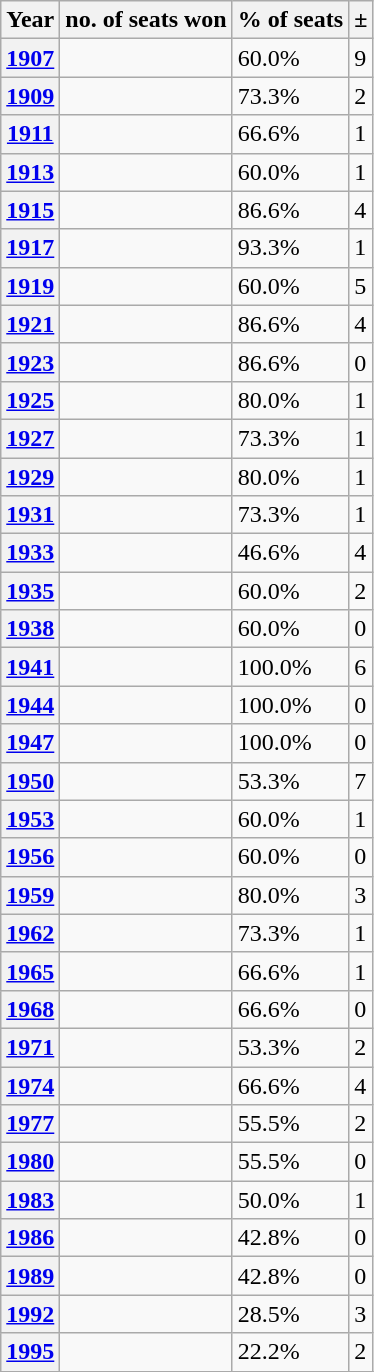<table class="wikitable">
<tr>
<th>Year</th>
<th>no. of seats won</th>
<th>% of seats</th>
<th>±</th>
</tr>
<tr>
<th><a href='#'>1907</a></th>
<td></td>
<td>60.0%</td>
<td> 9</td>
</tr>
<tr>
<th><a href='#'>1909</a></th>
<td></td>
<td>73.3%</td>
<td> 2</td>
</tr>
<tr>
<th><a href='#'>1911</a></th>
<td></td>
<td>66.6%</td>
<td> 1</td>
</tr>
<tr>
<th><a href='#'>1913</a></th>
<td></td>
<td>60.0%</td>
<td> 1</td>
</tr>
<tr>
<th><a href='#'>1915</a></th>
<td></td>
<td>86.6%</td>
<td> 4</td>
</tr>
<tr>
<th><a href='#'>1917</a></th>
<td></td>
<td>93.3%</td>
<td> 1</td>
</tr>
<tr>
<th><a href='#'>1919</a></th>
<td></td>
<td>60.0%</td>
<td> 5</td>
</tr>
<tr>
<th><a href='#'>1921</a></th>
<td></td>
<td>86.6%</td>
<td> 4</td>
</tr>
<tr>
<th><a href='#'>1923</a></th>
<td></td>
<td>86.6%</td>
<td> 0</td>
</tr>
<tr>
<th><a href='#'>1925</a></th>
<td></td>
<td>80.0%</td>
<td> 1</td>
</tr>
<tr>
<th><a href='#'>1927</a></th>
<td></td>
<td>73.3%</td>
<td> 1</td>
</tr>
<tr>
<th><a href='#'>1929</a></th>
<td></td>
<td>80.0%</td>
<td> 1</td>
</tr>
<tr>
<th><a href='#'>1931</a></th>
<td></td>
<td>73.3%</td>
<td> 1</td>
</tr>
<tr>
<th><a href='#'>1933</a></th>
<td></td>
<td>46.6%</td>
<td> 4</td>
</tr>
<tr>
<th><a href='#'>1935</a></th>
<td></td>
<td>60.0%</td>
<td> 2</td>
</tr>
<tr>
<th><a href='#'>1938</a></th>
<td></td>
<td>60.0%</td>
<td> 0</td>
</tr>
<tr>
<th><a href='#'>1941</a></th>
<td></td>
<td>100.0%</td>
<td> 6</td>
</tr>
<tr>
<th><a href='#'>1944</a></th>
<td></td>
<td>100.0%</td>
<td> 0</td>
</tr>
<tr>
<th><a href='#'>1947</a></th>
<td></td>
<td>100.0%</td>
<td> 0</td>
</tr>
<tr>
<th><a href='#'>1950</a></th>
<td></td>
<td>53.3%</td>
<td> 7</td>
</tr>
<tr>
<th><a href='#'>1953</a></th>
<td></td>
<td>60.0%</td>
<td> 1</td>
</tr>
<tr>
<th><a href='#'>1956</a></th>
<td></td>
<td>60.0%</td>
<td> 0</td>
</tr>
<tr>
<th><a href='#'>1959</a></th>
<td></td>
<td>80.0%</td>
<td> 3</td>
</tr>
<tr>
<th><a href='#'>1962</a></th>
<td></td>
<td>73.3%</td>
<td> 1</td>
</tr>
<tr>
<th><a href='#'>1965</a></th>
<td></td>
<td>66.6%</td>
<td> 1</td>
</tr>
<tr>
<th><a href='#'>1968</a></th>
<td></td>
<td>66.6%</td>
<td> 0</td>
</tr>
<tr>
<th><a href='#'>1971</a></th>
<td></td>
<td>53.3%</td>
<td> 2</td>
</tr>
<tr>
<th><a href='#'>1974</a></th>
<td></td>
<td>66.6%</td>
<td> 4</td>
</tr>
<tr>
<th><a href='#'>1977</a></th>
<td></td>
<td>55.5%</td>
<td> 2</td>
</tr>
<tr>
<th><a href='#'>1980</a></th>
<td></td>
<td>55.5%</td>
<td> 0</td>
</tr>
<tr>
<th><a href='#'>1983</a></th>
<td></td>
<td>50.0%</td>
<td> 1</td>
</tr>
<tr>
<th><a href='#'>1986</a></th>
<td></td>
<td>42.8%</td>
<td> 0</td>
</tr>
<tr>
<th><a href='#'>1989</a></th>
<td></td>
<td>42.8%</td>
<td> 0</td>
</tr>
<tr>
<th><a href='#'>1992</a></th>
<td></td>
<td>28.5%</td>
<td> 3</td>
</tr>
<tr>
<th><a href='#'>1995</a></th>
<td></td>
<td>22.2%</td>
<td> 2</td>
</tr>
<tr>
</tr>
</table>
